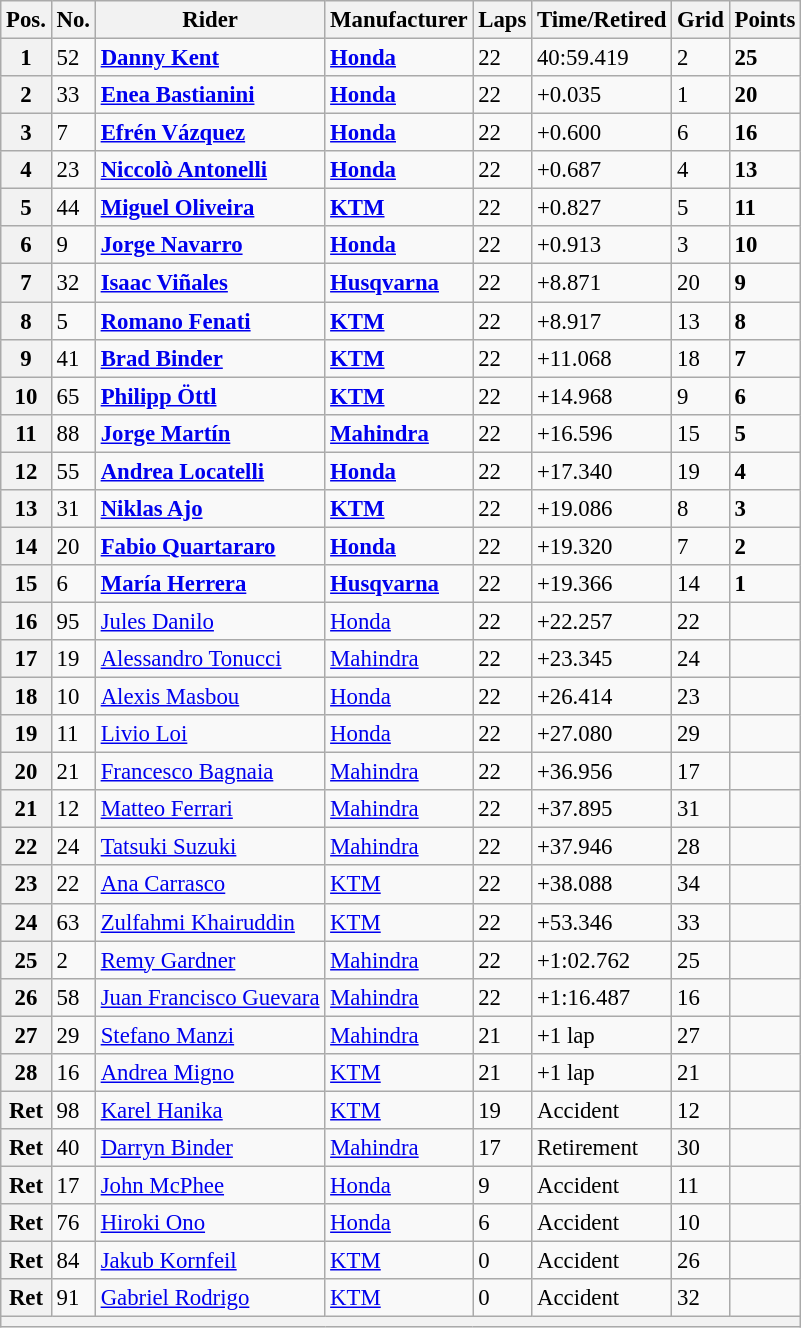<table class="wikitable" style="font-size: 95%;">
<tr>
<th>Pos.</th>
<th>No.</th>
<th>Rider</th>
<th>Manufacturer</th>
<th>Laps</th>
<th>Time/Retired</th>
<th>Grid</th>
<th>Points</th>
</tr>
<tr>
<th>1</th>
<td>52</td>
<td> <strong><a href='#'>Danny Kent</a></strong></td>
<td><strong><a href='#'>Honda</a></strong></td>
<td>22</td>
<td>40:59.419</td>
<td>2</td>
<td><strong>25</strong></td>
</tr>
<tr>
<th>2</th>
<td>33</td>
<td> <strong><a href='#'>Enea Bastianini</a></strong></td>
<td><strong><a href='#'>Honda</a></strong></td>
<td>22</td>
<td>+0.035</td>
<td>1</td>
<td><strong>20</strong></td>
</tr>
<tr>
<th>3</th>
<td>7</td>
<td> <strong><a href='#'>Efrén Vázquez</a></strong></td>
<td><strong><a href='#'>Honda</a></strong></td>
<td>22</td>
<td>+0.600</td>
<td>6</td>
<td><strong>16</strong></td>
</tr>
<tr>
<th>4</th>
<td>23</td>
<td> <strong><a href='#'>Niccolò Antonelli</a></strong></td>
<td><strong><a href='#'>Honda</a></strong></td>
<td>22</td>
<td>+0.687</td>
<td>4</td>
<td><strong>13</strong></td>
</tr>
<tr>
<th>5</th>
<td>44</td>
<td> <strong><a href='#'>Miguel Oliveira</a></strong></td>
<td><strong><a href='#'>KTM</a></strong></td>
<td>22</td>
<td>+0.827</td>
<td>5</td>
<td><strong>11</strong></td>
</tr>
<tr>
<th>6</th>
<td>9</td>
<td> <strong><a href='#'>Jorge Navarro</a></strong></td>
<td><strong><a href='#'>Honda</a></strong></td>
<td>22</td>
<td>+0.913</td>
<td>3</td>
<td><strong>10</strong></td>
</tr>
<tr>
<th>7</th>
<td>32</td>
<td> <strong><a href='#'>Isaac Viñales</a></strong></td>
<td><strong><a href='#'>Husqvarna</a></strong></td>
<td>22</td>
<td>+8.871</td>
<td>20</td>
<td><strong>9</strong></td>
</tr>
<tr>
<th>8</th>
<td>5</td>
<td> <strong><a href='#'>Romano Fenati</a></strong></td>
<td><strong><a href='#'>KTM</a></strong></td>
<td>22</td>
<td>+8.917</td>
<td>13</td>
<td><strong>8</strong></td>
</tr>
<tr>
<th>9</th>
<td>41</td>
<td> <strong><a href='#'>Brad Binder</a></strong></td>
<td><strong><a href='#'>KTM</a></strong></td>
<td>22</td>
<td>+11.068</td>
<td>18</td>
<td><strong>7</strong></td>
</tr>
<tr>
<th>10</th>
<td>65</td>
<td> <strong><a href='#'>Philipp Öttl</a></strong></td>
<td><strong><a href='#'>KTM</a></strong></td>
<td>22</td>
<td>+14.968</td>
<td>9</td>
<td><strong>6</strong></td>
</tr>
<tr>
<th>11</th>
<td>88</td>
<td> <strong><a href='#'>Jorge Martín</a></strong></td>
<td><strong><a href='#'>Mahindra</a></strong></td>
<td>22</td>
<td>+16.596</td>
<td>15</td>
<td><strong>5</strong></td>
</tr>
<tr>
<th>12</th>
<td>55</td>
<td> <strong><a href='#'>Andrea Locatelli</a></strong></td>
<td><strong><a href='#'>Honda</a></strong></td>
<td>22</td>
<td>+17.340</td>
<td>19</td>
<td><strong>4</strong></td>
</tr>
<tr>
<th>13</th>
<td>31</td>
<td> <strong><a href='#'>Niklas Ajo</a></strong></td>
<td><strong><a href='#'>KTM</a></strong></td>
<td>22</td>
<td>+19.086</td>
<td>8</td>
<td><strong>3</strong></td>
</tr>
<tr>
<th>14</th>
<td>20</td>
<td> <strong><a href='#'>Fabio Quartararo</a></strong></td>
<td><strong><a href='#'>Honda</a></strong></td>
<td>22</td>
<td>+19.320</td>
<td>7</td>
<td><strong>2</strong></td>
</tr>
<tr>
<th>15</th>
<td>6</td>
<td> <strong><a href='#'>María Herrera</a></strong></td>
<td><strong><a href='#'>Husqvarna</a></strong></td>
<td>22</td>
<td>+19.366</td>
<td>14</td>
<td><strong>1</strong></td>
</tr>
<tr>
<th>16</th>
<td>95</td>
<td> <a href='#'>Jules Danilo</a></td>
<td><a href='#'>Honda</a></td>
<td>22</td>
<td>+22.257</td>
<td>22</td>
<td></td>
</tr>
<tr>
<th>17</th>
<td>19</td>
<td> <a href='#'>Alessandro Tonucci</a></td>
<td><a href='#'>Mahindra</a></td>
<td>22</td>
<td>+23.345</td>
<td>24</td>
<td></td>
</tr>
<tr>
<th>18</th>
<td>10</td>
<td> <a href='#'>Alexis Masbou</a></td>
<td><a href='#'>Honda</a></td>
<td>22</td>
<td>+26.414</td>
<td>23</td>
<td></td>
</tr>
<tr>
<th>19</th>
<td>11</td>
<td> <a href='#'>Livio Loi</a></td>
<td><a href='#'>Honda</a></td>
<td>22</td>
<td>+27.080</td>
<td>29</td>
<td></td>
</tr>
<tr>
<th>20</th>
<td>21</td>
<td> <a href='#'>Francesco Bagnaia</a></td>
<td><a href='#'>Mahindra</a></td>
<td>22</td>
<td>+36.956</td>
<td>17</td>
<td></td>
</tr>
<tr>
<th>21</th>
<td>12</td>
<td> <a href='#'>Matteo Ferrari</a></td>
<td><a href='#'>Mahindra</a></td>
<td>22</td>
<td>+37.895</td>
<td>31</td>
<td></td>
</tr>
<tr>
<th>22</th>
<td>24</td>
<td> <a href='#'>Tatsuki Suzuki</a></td>
<td><a href='#'>Mahindra</a></td>
<td>22</td>
<td>+37.946</td>
<td>28</td>
<td></td>
</tr>
<tr>
<th>23</th>
<td>22</td>
<td> <a href='#'>Ana Carrasco</a></td>
<td><a href='#'>KTM</a></td>
<td>22</td>
<td>+38.088</td>
<td>34</td>
<td></td>
</tr>
<tr>
<th>24</th>
<td>63</td>
<td> <a href='#'>Zulfahmi Khairuddin</a></td>
<td><a href='#'>KTM</a></td>
<td>22</td>
<td>+53.346</td>
<td>33</td>
<td></td>
</tr>
<tr>
<th>25</th>
<td>2</td>
<td> <a href='#'>Remy Gardner</a></td>
<td><a href='#'>Mahindra</a></td>
<td>22</td>
<td>+1:02.762</td>
<td>25</td>
<td></td>
</tr>
<tr>
<th>26</th>
<td>58</td>
<td> <a href='#'>Juan Francisco Guevara</a></td>
<td><a href='#'>Mahindra</a></td>
<td>22</td>
<td>+1:16.487</td>
<td>16</td>
<td></td>
</tr>
<tr>
<th>27</th>
<td>29</td>
<td> <a href='#'>Stefano Manzi</a></td>
<td><a href='#'>Mahindra</a></td>
<td>21</td>
<td>+1 lap</td>
<td>27</td>
<td></td>
</tr>
<tr>
<th>28</th>
<td>16</td>
<td> <a href='#'>Andrea Migno</a></td>
<td><a href='#'>KTM</a></td>
<td>21</td>
<td>+1 lap</td>
<td>21</td>
<td></td>
</tr>
<tr>
<th>Ret</th>
<td>98</td>
<td> <a href='#'>Karel Hanika</a></td>
<td><a href='#'>KTM</a></td>
<td>19</td>
<td>Accident</td>
<td>12</td>
<td></td>
</tr>
<tr>
<th>Ret</th>
<td>40</td>
<td> <a href='#'>Darryn Binder</a></td>
<td><a href='#'>Mahindra</a></td>
<td>17</td>
<td>Retirement</td>
<td>30</td>
<td></td>
</tr>
<tr>
<th>Ret</th>
<td>17</td>
<td> <a href='#'>John McPhee</a></td>
<td><a href='#'>Honda</a></td>
<td>9</td>
<td>Accident</td>
<td>11</td>
<td></td>
</tr>
<tr>
<th>Ret</th>
<td>76</td>
<td> <a href='#'>Hiroki Ono</a></td>
<td><a href='#'>Honda</a></td>
<td>6</td>
<td>Accident</td>
<td>10</td>
<td></td>
</tr>
<tr>
<th>Ret</th>
<td>84</td>
<td> <a href='#'>Jakub Kornfeil</a></td>
<td><a href='#'>KTM</a></td>
<td>0</td>
<td>Accident</td>
<td>26</td>
<td></td>
</tr>
<tr>
<th>Ret</th>
<td>91</td>
<td> <a href='#'>Gabriel Rodrigo</a></td>
<td><a href='#'>KTM</a></td>
<td>0</td>
<td>Accident</td>
<td>32</td>
<td></td>
</tr>
<tr>
<th colspan=8></th>
</tr>
</table>
